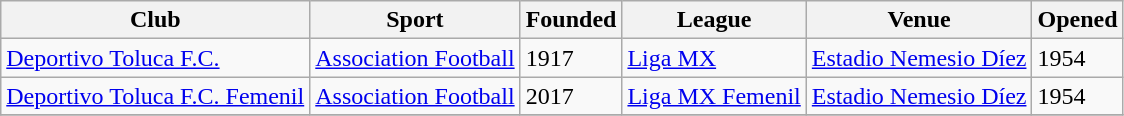<table class="wikitable">
<tr>
<th>Club</th>
<th>Sport</th>
<th>Founded</th>
<th>League</th>
<th>Venue</th>
<th>Opened</th>
</tr>
<tr>
<td><a href='#'>Deportivo Toluca F.C.</a></td>
<td><a href='#'>Association Football</a></td>
<td>1917</td>
<td><a href='#'>Liga MX</a></td>
<td><a href='#'>Estadio Nemesio Díez</a></td>
<td>1954</td>
</tr>
<tr>
<td><a href='#'>Deportivo Toluca F.C. Femenil</a></td>
<td><a href='#'>Association Football</a></td>
<td>2017</td>
<td><a href='#'>Liga MX Femenil</a></td>
<td><a href='#'>Estadio Nemesio Díez</a></td>
<td>1954</td>
</tr>
<tr>
</tr>
</table>
